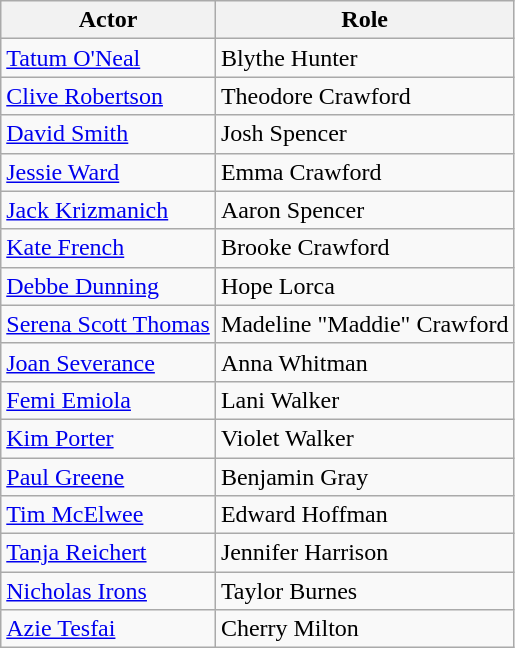<table class="wikitable">
<tr>
<th>Actor</th>
<th>Role</th>
</tr>
<tr>
<td><a href='#'>Tatum O'Neal</a></td>
<td>Blythe Hunter</td>
</tr>
<tr>
<td><a href='#'>Clive Robertson</a></td>
<td>Theodore Crawford</td>
</tr>
<tr>
<td><a href='#'>David Smith</a></td>
<td>Josh Spencer</td>
</tr>
<tr>
<td><a href='#'>Jessie Ward</a></td>
<td>Emma Crawford</td>
</tr>
<tr>
<td><a href='#'>Jack Krizmanich</a></td>
<td>Aaron Spencer</td>
</tr>
<tr>
<td><a href='#'>Kate French</a></td>
<td>Brooke Crawford</td>
</tr>
<tr>
<td><a href='#'>Debbe Dunning</a></td>
<td>Hope Lorca</td>
</tr>
<tr>
<td><a href='#'>Serena Scott Thomas</a></td>
<td>Madeline "Maddie" Crawford</td>
</tr>
<tr>
<td><a href='#'>Joan Severance</a></td>
<td>Anna Whitman</td>
</tr>
<tr>
<td><a href='#'>Femi Emiola</a></td>
<td>Lani Walker</td>
</tr>
<tr>
<td><a href='#'>Kim Porter</a></td>
<td>Violet Walker</td>
</tr>
<tr>
<td><a href='#'>Paul Greene</a></td>
<td>Benjamin Gray</td>
</tr>
<tr>
<td><a href='#'>Tim McElwee</a></td>
<td>Edward Hoffman</td>
</tr>
<tr>
<td><a href='#'>Tanja Reichert</a></td>
<td>Jennifer Harrison</td>
</tr>
<tr>
<td><a href='#'>Nicholas Irons</a></td>
<td>Taylor Burnes</td>
</tr>
<tr>
<td><a href='#'>Azie Tesfai</a></td>
<td>Cherry Milton</td>
</tr>
</table>
